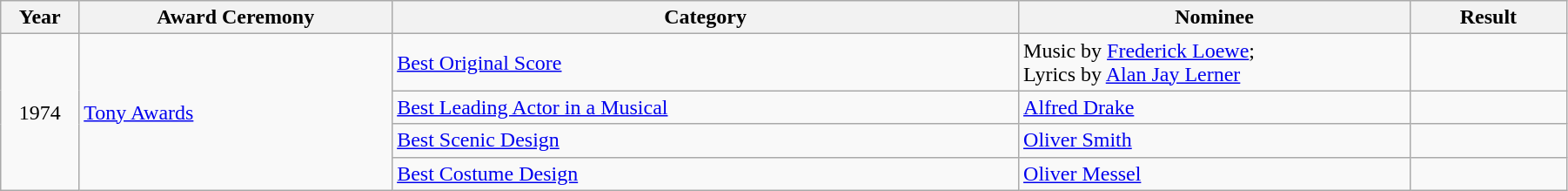<table class="wikitable" style="width:95%;">
<tr>
<th style="width:5%;">Year</th>
<th style="width:20%;">Award Ceremony</th>
<th style="width:40%;">Category</th>
<th style="width:25%;">Nominee</th>
<th style="width:10%;">Result</th>
</tr>
<tr>
<td rowspan="4" style="text-align:center;">1974</td>
<td rowspan="4"><a href='#'>Tony Awards</a></td>
<td><a href='#'>Best Original Score</a></td>
<td>Music by <a href='#'>Frederick Loewe</a>; <br> Lyrics by <a href='#'>Alan Jay Lerner</a></td>
<td></td>
</tr>
<tr>
<td><a href='#'>Best Leading Actor in a Musical</a></td>
<td><a href='#'>Alfred Drake</a></td>
<td></td>
</tr>
<tr>
<td><a href='#'>Best Scenic Design</a></td>
<td><a href='#'>Oliver Smith</a></td>
<td></td>
</tr>
<tr>
<td><a href='#'>Best Costume Design</a></td>
<td><a href='#'>Oliver Messel</a></td>
<td></td>
</tr>
</table>
